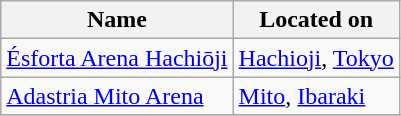<table class="wikitable sortable" style="text-align:left;">
<tr>
<th>Name</th>
<th>Located on</th>
</tr>
<tr>
<td><a href='#'>Ésforta Arena Hachiōji</a></td>
<td><a href='#'>Hachioji</a>, <a href='#'>Tokyo</a></td>
</tr>
<tr>
<td><a href='#'>Adastria Mito Arena</a></td>
<td><a href='#'>Mito</a>, <a href='#'>Ibaraki</a></td>
</tr>
<tr>
</tr>
</table>
